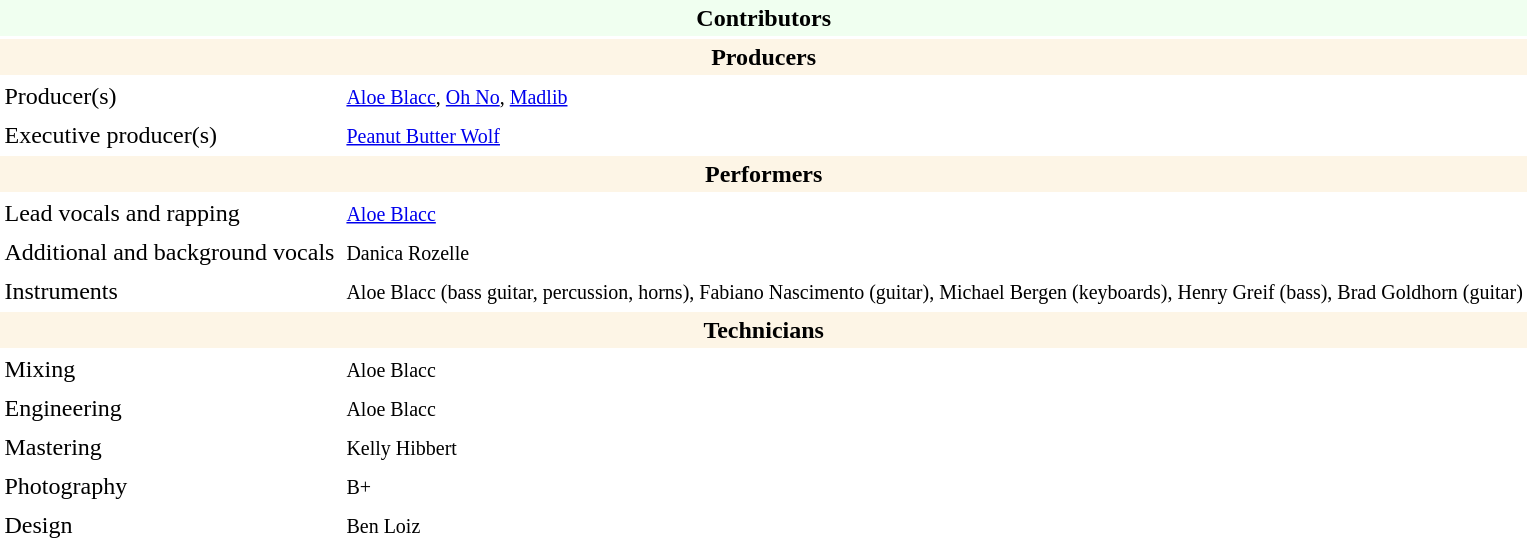<table cellpadding="3" align="all" border:3px solid;">
<tr>
<td align="center" bgcolor="honeydew" colspan="2"><strong>Contributors</strong></td>
</tr>
<tr>
<th align="center" bgcolor="oldlace" colspan="2"><strong>Producers</strong></th>
</tr>
<tr>
<td>Producer(s)</td>
<td><small><a href='#'>Aloe Blacc</a>, <a href='#'>Oh No</a>, <a href='#'>Madlib</a></small></td>
</tr>
<tr>
<td>Executive producer(s)</td>
<td><small><a href='#'>Peanut Butter Wolf</a></small></td>
</tr>
<tr>
<th align="center" bgcolor="oldlace" colspan="2"><strong>Performers</strong></th>
</tr>
<tr>
<td>Lead vocals and rapping</td>
<td><small><a href='#'>Aloe Blacc</a></small></td>
</tr>
<tr>
<td>Additional and background vocals</td>
<td><small>Danica Rozelle</small></td>
</tr>
<tr>
<td>Instruments</td>
<td><small>Aloe Blacc (bass guitar, percussion, horns), Fabiano Nascimento (guitar), Michael Bergen (keyboards), Henry Greif (bass), Brad Goldhorn (guitar)</small></td>
</tr>
<tr>
<th align="center" bgcolor="oldlace" colspan="2"><strong>Technicians</strong></th>
</tr>
<tr>
<td>Mixing</td>
<td><small>Aloe Blacc</small></td>
</tr>
<tr>
<td>Engineering</td>
<td><small>Aloe Blacc</small></td>
</tr>
<tr>
<td>Mastering</td>
<td><small>Kelly Hibbert</small></td>
</tr>
<tr>
<td>Photography</td>
<td><small>B+</small></td>
</tr>
<tr>
<td>Design</td>
<td><small>Ben Loiz</small></td>
</tr>
<tr>
</tr>
</table>
